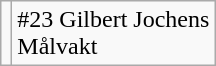<table class="wikitable">
<tr>
<td></td>
<td>#23 Gilbert Jochens<br>Målvakt</td>
</tr>
</table>
